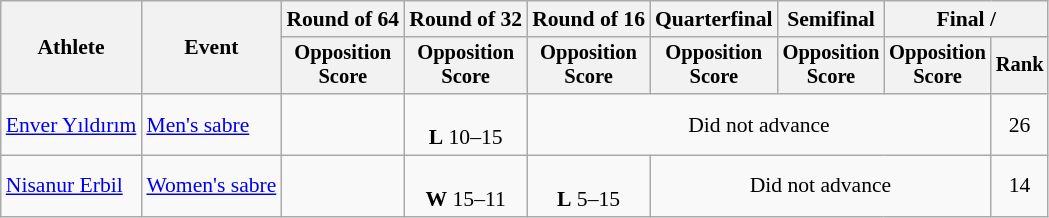<table class="wikitable" style="font-size:90%">
<tr>
<th rowspan="2">Athlete</th>
<th rowspan="2">Event</th>
<th>Round of 64</th>
<th>Round of 32</th>
<th>Round of 16</th>
<th>Quarterfinal</th>
<th>Semifinal</th>
<th colspan=2>Final / </th>
</tr>
<tr style="font-size:95%">
<th>Opposition <br> Score</th>
<th>Opposition <br> Score</th>
<th>Opposition <br> Score</th>
<th>Opposition <br> Score</th>
<th>Opposition <br> Score</th>
<th>Opposition <br> Score</th>
<th>Rank</th>
</tr>
<tr align=center>
<td align=left><a href='#'>Enver Yıldırım</a></td>
<td align=left><a href='#'>Men's sabre</a></td>
<td></td>
<td><br><strong>L</strong> 10–15</td>
<td colspan=4>Did not advance</td>
<td>26</td>
</tr>
<tr align=center>
<td align=left><a href='#'>Nisanur Erbil</a></td>
<td align=left><a href='#'>Women's sabre</a></td>
<td></td>
<td><br><strong>W</strong> 15–11</td>
<td><br><strong>L</strong> 5–15</td>
<td colspan=3>Did not advance</td>
<td>14</td>
</tr>
</table>
